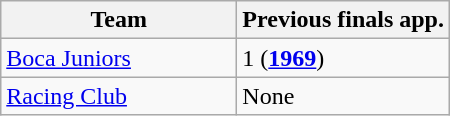<table class="wikitable">
<tr>
<th width=150px>Team</th>
<th>Previous finals app.</th>
</tr>
<tr>
<td><a href='#'>Boca Juniors</a></td>
<td>1 (<strong><a href='#'>1969</a></strong>)</td>
</tr>
<tr>
<td><a href='#'>Racing Club</a></td>
<td>None</td>
</tr>
</table>
